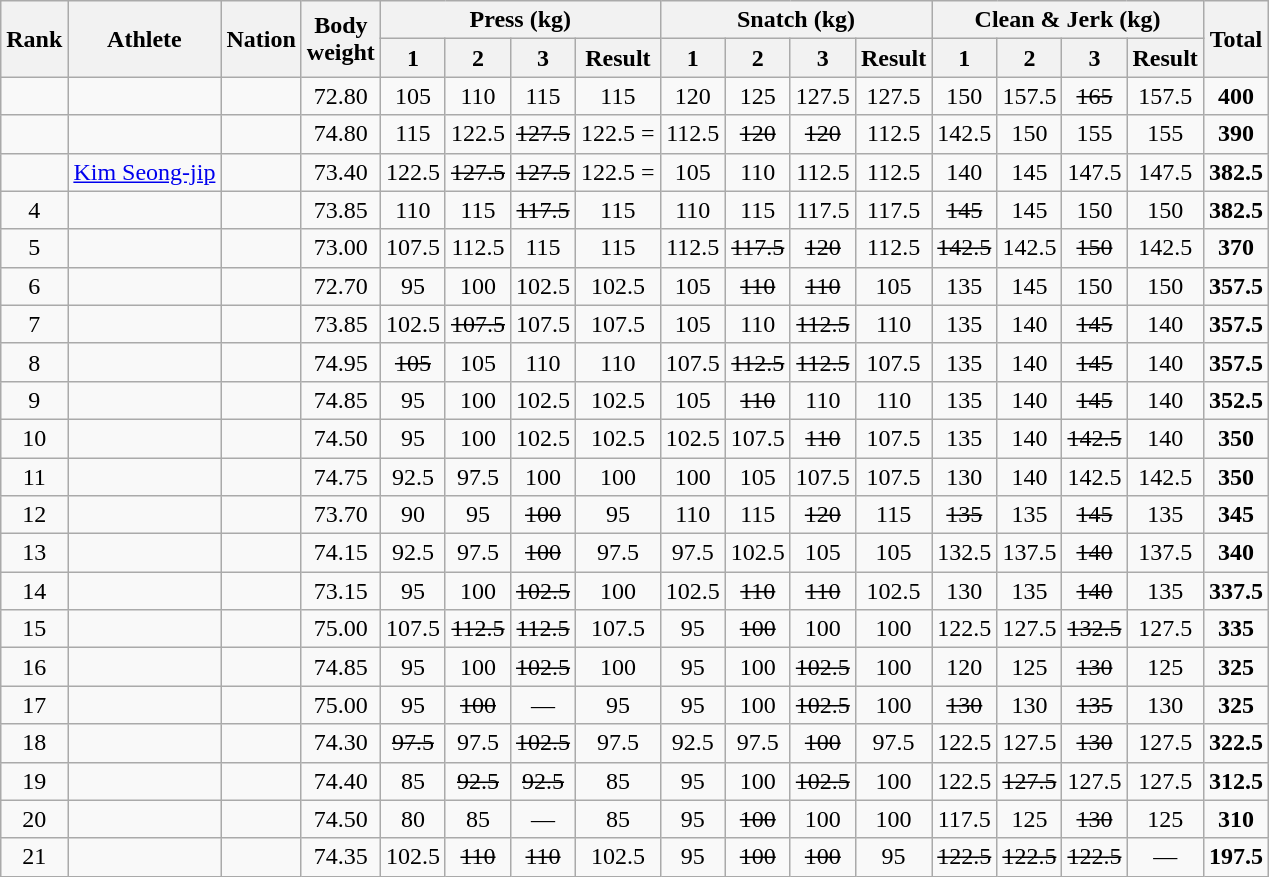<table class="wikitable sortable" style="text-align:center;">
<tr>
<th rowspan=2>Rank</th>
<th rowspan=2>Athlete</th>
<th rowspan=2>Nation</th>
<th rowspan=2>Body<br>weight</th>
<th colspan=4>Press (kg)</th>
<th colspan=4>Snatch (kg)</th>
<th colspan=4>Clean & Jerk (kg)</th>
<th rowspan=2>Total</th>
</tr>
<tr>
<th>1</th>
<th>2</th>
<th>3</th>
<th>Result</th>
<th>1</th>
<th>2</th>
<th>3</th>
<th>Result</th>
<th>1</th>
<th>2</th>
<th>3</th>
<th>Result</th>
</tr>
<tr>
<td></td>
<td align=left></td>
<td align=left></td>
<td>72.80</td>
<td>105</td>
<td>110</td>
<td>115</td>
<td>115</td>
<td>120</td>
<td>125</td>
<td>127.5</td>
<td>127.5 </td>
<td>150</td>
<td>157.5</td>
<td><s>165</s></td>
<td>157.5 </td>
<td><strong>400</strong> </td>
</tr>
<tr>
<td></td>
<td align=left></td>
<td align=left></td>
<td>74.80</td>
<td>115</td>
<td>122.5</td>
<td><s>127.5</s></td>
<td>122.5 =</td>
<td>112.5</td>
<td><s>120</s></td>
<td><s>120</s></td>
<td>112.5</td>
<td>142.5</td>
<td>150</td>
<td>155</td>
<td>155</td>
<td><strong>390</strong></td>
</tr>
<tr>
<td></td>
<td align=left><a href='#'>Kim Seong-jip</a></td>
<td align=left></td>
<td>73.40</td>
<td>122.5</td>
<td><s>127.5</s></td>
<td><s>127.5</s></td>
<td>122.5 =</td>
<td>105</td>
<td>110</td>
<td>112.5</td>
<td>112.5</td>
<td>140</td>
<td>145</td>
<td>147.5</td>
<td>147.5</td>
<td><strong>382.5</strong></td>
</tr>
<tr>
<td>4</td>
<td align=left></td>
<td align=left></td>
<td>73.85</td>
<td>110</td>
<td>115</td>
<td><s>117.5</s></td>
<td>115</td>
<td>110</td>
<td>115</td>
<td>117.5</td>
<td>117.5</td>
<td><s>145</s></td>
<td>145</td>
<td>150</td>
<td>150</td>
<td><strong>382.5</strong></td>
</tr>
<tr>
<td>5</td>
<td align=left></td>
<td align=left></td>
<td>73.00</td>
<td>107.5</td>
<td>112.5</td>
<td>115</td>
<td>115</td>
<td>112.5</td>
<td><s>117.5</s></td>
<td><s>120</s></td>
<td>112.5</td>
<td><s>142.5</s></td>
<td>142.5</td>
<td><s>150</s></td>
<td>142.5</td>
<td><strong>370</strong></td>
</tr>
<tr>
<td>6</td>
<td align=left></td>
<td align=left></td>
<td>72.70</td>
<td>95</td>
<td>100</td>
<td>102.5</td>
<td>102.5</td>
<td>105</td>
<td><s>110</s></td>
<td><s>110</s></td>
<td>105</td>
<td>135</td>
<td>145</td>
<td>150</td>
<td>150</td>
<td><strong>357.5</strong></td>
</tr>
<tr>
<td>7</td>
<td align=left></td>
<td align=left></td>
<td>73.85</td>
<td>102.5</td>
<td><s>107.5</s></td>
<td>107.5</td>
<td>107.5</td>
<td>105</td>
<td>110</td>
<td><s>112.5</s></td>
<td>110</td>
<td>135</td>
<td>140</td>
<td><s>145</s></td>
<td>140</td>
<td><strong>357.5</strong></td>
</tr>
<tr>
<td>8</td>
<td align=left></td>
<td align=left></td>
<td>74.95</td>
<td><s>105</s></td>
<td>105</td>
<td>110</td>
<td>110</td>
<td>107.5</td>
<td><s>112.5</s></td>
<td><s>112.5</s></td>
<td>107.5</td>
<td>135</td>
<td>140</td>
<td><s>145</s></td>
<td>140</td>
<td><strong>357.5</strong></td>
</tr>
<tr>
<td>9</td>
<td align=left></td>
<td align=left></td>
<td>74.85</td>
<td>95</td>
<td>100</td>
<td>102.5</td>
<td>102.5</td>
<td>105</td>
<td><s>110</s></td>
<td>110</td>
<td>110</td>
<td>135</td>
<td>140</td>
<td><s>145</s></td>
<td>140</td>
<td><strong>352.5</strong></td>
</tr>
<tr>
<td>10</td>
<td align=left></td>
<td align=left></td>
<td>74.50</td>
<td>95</td>
<td>100</td>
<td>102.5</td>
<td>102.5</td>
<td>102.5</td>
<td>107.5</td>
<td><s>110</s></td>
<td>107.5</td>
<td>135</td>
<td>140</td>
<td><s>142.5</s></td>
<td>140</td>
<td><strong>350</strong></td>
</tr>
<tr>
<td>11</td>
<td align=left></td>
<td align=left></td>
<td>74.75</td>
<td>92.5</td>
<td>97.5</td>
<td>100</td>
<td>100</td>
<td>100</td>
<td>105</td>
<td>107.5</td>
<td>107.5</td>
<td>130</td>
<td>140</td>
<td>142.5</td>
<td>142.5</td>
<td><strong>350</strong></td>
</tr>
<tr>
<td>12</td>
<td align=left></td>
<td align=left></td>
<td>73.70</td>
<td>90</td>
<td>95</td>
<td><s>100</s></td>
<td>95</td>
<td>110</td>
<td>115</td>
<td><s>120</s></td>
<td>115</td>
<td><s>135</s></td>
<td>135</td>
<td><s>145</s></td>
<td>135</td>
<td><strong>345</strong></td>
</tr>
<tr>
<td>13</td>
<td align=left></td>
<td align=left></td>
<td>74.15</td>
<td>92.5</td>
<td>97.5</td>
<td><s>100</s></td>
<td>97.5</td>
<td>97.5</td>
<td>102.5</td>
<td>105</td>
<td>105</td>
<td>132.5</td>
<td>137.5</td>
<td><s>140</s></td>
<td>137.5</td>
<td><strong>340</strong></td>
</tr>
<tr>
<td>14</td>
<td align=left></td>
<td align=left></td>
<td>73.15</td>
<td>95</td>
<td>100</td>
<td><s>102.5</s></td>
<td>100</td>
<td>102.5</td>
<td><s>110</s></td>
<td><s>110</s></td>
<td>102.5</td>
<td>130</td>
<td>135</td>
<td><s>140</s></td>
<td>135</td>
<td><strong>337.5</strong></td>
</tr>
<tr>
<td>15</td>
<td align=left></td>
<td align=left></td>
<td>75.00</td>
<td>107.5</td>
<td><s>112.5</s></td>
<td><s>112.5</s></td>
<td>107.5</td>
<td>95</td>
<td><s>100</s></td>
<td>100</td>
<td>100</td>
<td>122.5</td>
<td>127.5</td>
<td><s>132.5</s></td>
<td>127.5</td>
<td><strong>335</strong></td>
</tr>
<tr>
<td>16</td>
<td align=left></td>
<td align=left></td>
<td>74.85</td>
<td>95</td>
<td>100</td>
<td><s>102.5</s></td>
<td>100</td>
<td>95</td>
<td>100</td>
<td><s>102.5</s></td>
<td>100</td>
<td>120</td>
<td>125</td>
<td><s>130</s></td>
<td>125</td>
<td><strong>325</strong></td>
</tr>
<tr>
<td>17</td>
<td align=left></td>
<td align=left></td>
<td>75.00</td>
<td>95</td>
<td><s>100</s></td>
<td>—</td>
<td>95</td>
<td>95</td>
<td>100</td>
<td><s>102.5</s></td>
<td>100</td>
<td><s>130</s></td>
<td>130</td>
<td><s>135</s></td>
<td>130</td>
<td><strong>325</strong></td>
</tr>
<tr>
<td>18</td>
<td align=left></td>
<td align=left></td>
<td>74.30</td>
<td><s>97.5</s></td>
<td>97.5</td>
<td><s>102.5</s></td>
<td>97.5</td>
<td>92.5</td>
<td>97.5</td>
<td><s>100</s></td>
<td>97.5</td>
<td>122.5</td>
<td>127.5</td>
<td><s>130</s></td>
<td>127.5</td>
<td><strong>322.5</strong></td>
</tr>
<tr>
<td>19</td>
<td align=left></td>
<td align=left></td>
<td>74.40</td>
<td>85</td>
<td><s>92.5</s></td>
<td><s>92.5</s></td>
<td>85</td>
<td>95</td>
<td>100</td>
<td><s>102.5</s></td>
<td>100</td>
<td>122.5</td>
<td><s>127.5</s></td>
<td>127.5</td>
<td>127.5</td>
<td><strong>312.5</strong></td>
</tr>
<tr>
<td>20</td>
<td align=left></td>
<td align=left></td>
<td>74.50</td>
<td>80</td>
<td>85</td>
<td>—</td>
<td>85</td>
<td>95</td>
<td><s>100</s></td>
<td>100</td>
<td>100</td>
<td>117.5</td>
<td>125</td>
<td><s>130</s></td>
<td>125</td>
<td><strong>310</strong></td>
</tr>
<tr>
<td>21</td>
<td align=left></td>
<td align=left></td>
<td>74.35</td>
<td>102.5</td>
<td><s>110</s></td>
<td><s>110</s></td>
<td>102.5</td>
<td>95</td>
<td><s>100</s></td>
<td><s>100</s></td>
<td>95</td>
<td><s>122.5</s></td>
<td><s>122.5</s></td>
<td><s>122.5</s></td>
<td>—</td>
<td><strong>197.5</strong></td>
</tr>
</table>
